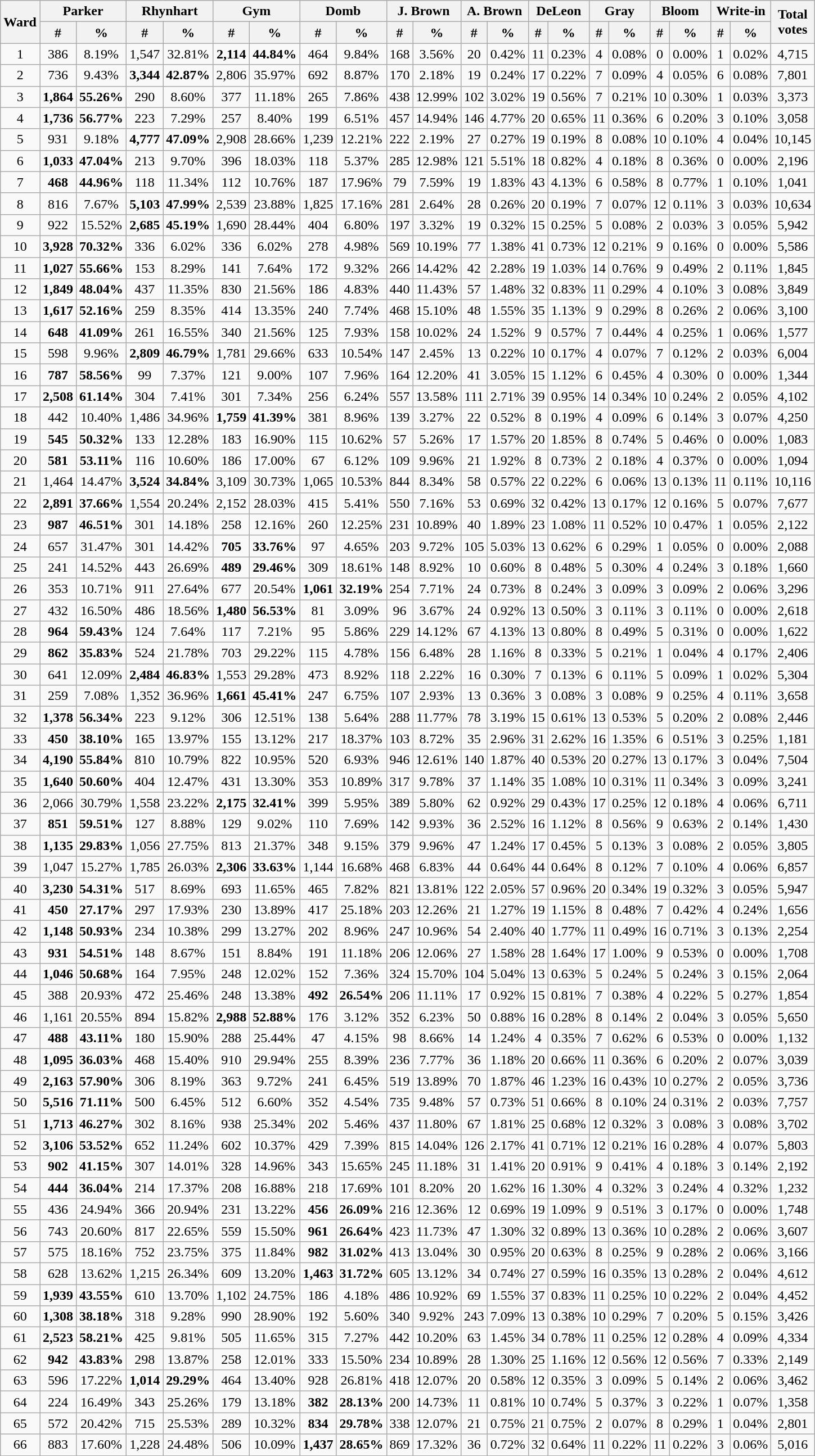<table class="wikitable sortable mw-collapsible mw-collapsed" style="text-align:center;" bgcolor="lightgrey" |->
<tr>
<th rowspan="2" colspan="1" style="text-align:center">Ward</th>
<th colspan="2" style="text-align:center;">Parker</th>
<th colspan="2" style="text-align:center;">Rhynhart</th>
<th colspan="2">Gym</th>
<th colspan="2">Domb</th>
<th colspan="2">J. Brown</th>
<th colspan="2">A. Brown</th>
<th colspan="2">DeLeon</th>
<th colspan="2">Gray</th>
<th colspan="2">Bloom</th>
<th colspan="2">Write-in</th>
<th colspan="1" rowspan="2" style="text-align:center;">Total<br>votes</th>
</tr>
<tr>
<th colspan="1" style="text-align:center;">#</th>
<th colspan="1" style="text-align:center;">%</th>
<th colspan="1" style="text-align:center;">#</th>
<th colspan="1" style="text-align:center;">%</th>
<th colspan="1" style="text-align:center;">#</th>
<th colspan="1" style="text-align:center;">%</th>
<th colspan="1" style="text-align:center;">#</th>
<th colspan="1" style="text-align:center;">%</th>
<th colspan="1" style="text-align:center;">#</th>
<th colspan="1" style="text-align:center;">%</th>
<th colspan="1" style="text-align:center;">#</th>
<th colspan="1" style="text-align:center;">%</th>
<th colspan="1" style="text-align:center;">#</th>
<th colspan="1" style="text-align:center;">%</th>
<th colspan="1" style="text-align:center;">#</th>
<th colspan="1" style="text-align:center;">%</th>
<th colspan="1" style="text-align:center;">#</th>
<th colspan="1" style="text-align:center;">%</th>
<th colspan="1" style="text-align:center;">#</th>
<th colspan="1" style="text-align:center;">%</th>
</tr>
<tr>
<td>1</td>
<td>386</td>
<td>8.19%</td>
<td>1,547</td>
<td>32.81%</td>
<td><strong>2,114</strong></td>
<td><strong>44.84%</strong></td>
<td>464</td>
<td>9.84%</td>
<td>168</td>
<td>3.56%</td>
<td>20</td>
<td>0.42%</td>
<td>11</td>
<td>0.23%</td>
<td>4</td>
<td>0.08%</td>
<td>0</td>
<td>0.00%</td>
<td>1</td>
<td>0.02%</td>
<td>4,715</td>
</tr>
<tr>
<td>2</td>
<td>736</td>
<td>9.43%</td>
<td><strong>3,344</strong></td>
<td><strong>42.87%</strong></td>
<td>2,806</td>
<td>35.97%</td>
<td>692</td>
<td>8.87%</td>
<td>170</td>
<td>2.18%</td>
<td>19</td>
<td>0.24%</td>
<td>17</td>
<td>0.22%</td>
<td>7</td>
<td>0.09%</td>
<td>4</td>
<td>0.05%</td>
<td>6</td>
<td>0.08%</td>
<td>7,801</td>
</tr>
<tr>
<td>3</td>
<td><strong>1,864</strong></td>
<td><strong>55.26%</strong></td>
<td>290</td>
<td>8.60%</td>
<td>377</td>
<td>11.18%</td>
<td>265</td>
<td>7.86%</td>
<td>438</td>
<td>12.99%</td>
<td>102</td>
<td>3.02%</td>
<td>19</td>
<td>0.56%</td>
<td>7</td>
<td>0.21%</td>
<td>10</td>
<td>0.30%</td>
<td>1</td>
<td>0.03%</td>
<td>3,373</td>
</tr>
<tr>
<td>4</td>
<td><strong>1,736</strong></td>
<td><strong>56.77%</strong></td>
<td>223</td>
<td>7.29%</td>
<td>257</td>
<td>8.40%</td>
<td>199</td>
<td>6.51%</td>
<td>457</td>
<td>14.94%</td>
<td>146</td>
<td>4.77%</td>
<td>20</td>
<td>0.65%</td>
<td>11</td>
<td>0.36%</td>
<td>6</td>
<td>0.20%</td>
<td>3</td>
<td>0.10%</td>
<td>3,058</td>
</tr>
<tr>
<td>5</td>
<td>931</td>
<td>9.18%</td>
<td><strong>4,777</strong></td>
<td><strong>47.09%</strong></td>
<td>2,908</td>
<td>28.66%</td>
<td>1,239</td>
<td>12.21%</td>
<td>222</td>
<td>2.19%</td>
<td>27</td>
<td>0.27%</td>
<td>19</td>
<td>0.19%</td>
<td>8</td>
<td>0.08%</td>
<td>10</td>
<td>0.10%</td>
<td>4</td>
<td>0.04%</td>
<td>10,145</td>
</tr>
<tr>
<td>6</td>
<td><strong>1,033</strong></td>
<td><strong>47.04%</strong></td>
<td>213</td>
<td>9.70%</td>
<td>396</td>
<td>18.03%</td>
<td>118</td>
<td>5.37%</td>
<td>285</td>
<td>12.98%</td>
<td>121</td>
<td>5.51%</td>
<td>18</td>
<td>0.82%</td>
<td>4</td>
<td>0.18%</td>
<td>8</td>
<td>0.36%</td>
<td>0</td>
<td>0.00%</td>
<td>2,196</td>
</tr>
<tr>
<td>7</td>
<td><strong>468</strong></td>
<td><strong>44.96%</strong></td>
<td>118</td>
<td>11.34%</td>
<td>112</td>
<td>10.76%</td>
<td>187</td>
<td>17.96%</td>
<td>79</td>
<td>7.59%</td>
<td>19</td>
<td>1.83%</td>
<td>43</td>
<td>4.13%</td>
<td>6</td>
<td>0.58%</td>
<td>8</td>
<td>0.77%</td>
<td>1</td>
<td>0.10%</td>
<td>1,041</td>
</tr>
<tr>
<td>8</td>
<td>816</td>
<td>7.67%</td>
<td><strong>5,103</strong></td>
<td><strong>47.99%</strong></td>
<td>2,539</td>
<td>23.88%</td>
<td>1,825</td>
<td>17.16%</td>
<td>281</td>
<td>2.64%</td>
<td>28</td>
<td>0.26%</td>
<td>20</td>
<td>0.19%</td>
<td>7</td>
<td>0.07%</td>
<td>12</td>
<td>0.11%</td>
<td>3</td>
<td>0.03%</td>
<td>10,634</td>
</tr>
<tr>
<td>9</td>
<td>922</td>
<td>15.52%</td>
<td><strong>2,685</strong></td>
<td><strong>45.19%</strong></td>
<td>1,690</td>
<td>28.44%</td>
<td>404</td>
<td>6.80%</td>
<td>197</td>
<td>3.32%</td>
<td>19</td>
<td>0.32%</td>
<td>15</td>
<td>0.25%</td>
<td>5</td>
<td>0.08%</td>
<td>2</td>
<td>0.03%</td>
<td>3</td>
<td>0.05%</td>
<td>5,942</td>
</tr>
<tr>
<td>10</td>
<td><strong>3,928</strong></td>
<td><strong>70.32%</strong></td>
<td>336</td>
<td>6.02%</td>
<td>336</td>
<td>6.02%</td>
<td>278</td>
<td>4.98%</td>
<td>569</td>
<td>10.19%</td>
<td>77</td>
<td>1.38%</td>
<td>41</td>
<td>0.73%</td>
<td>12</td>
<td>0.21%</td>
<td>9</td>
<td>0.16%</td>
<td>0</td>
<td>0.00%</td>
<td>5,586</td>
</tr>
<tr>
<td>11</td>
<td><strong>1,027</strong></td>
<td><strong>55.66%</strong></td>
<td>153</td>
<td>8.29%</td>
<td>141</td>
<td>7.64%</td>
<td>172</td>
<td>9.32%</td>
<td>266</td>
<td>14.42%</td>
<td>42</td>
<td>2.28%</td>
<td>19</td>
<td>1.03%</td>
<td>14</td>
<td>0.76%</td>
<td>9</td>
<td>0.49%</td>
<td>2</td>
<td>0.11%</td>
<td>1,845</td>
</tr>
<tr>
<td>12</td>
<td><strong>1,849</strong></td>
<td><strong>48.04%</strong></td>
<td>437</td>
<td>11.35%</td>
<td>830</td>
<td>21.56%</td>
<td>186</td>
<td>4.83%</td>
<td>440</td>
<td>11.43%</td>
<td>57</td>
<td>1.48%</td>
<td>32</td>
<td>0.83%</td>
<td>11</td>
<td>0.29%</td>
<td>4</td>
<td>0.10%</td>
<td>3</td>
<td>0.08%</td>
<td>3,849</td>
</tr>
<tr>
<td>13</td>
<td><strong>1,617</strong></td>
<td><strong>52.16%</strong></td>
<td>259</td>
<td>8.35%</td>
<td>414</td>
<td>13.35%</td>
<td>240</td>
<td>7.74%</td>
<td>468</td>
<td>15.10%</td>
<td>48</td>
<td>1.55%</td>
<td>35</td>
<td>1.13%</td>
<td>9</td>
<td>0.29%</td>
<td>8</td>
<td>0.26%</td>
<td>2</td>
<td>0.06%</td>
<td>3,100</td>
</tr>
<tr>
<td>14</td>
<td><strong>648</strong></td>
<td><strong>41.09%</strong></td>
<td>261</td>
<td>16.55%</td>
<td>340</td>
<td>21.56%</td>
<td>125</td>
<td>7.93%</td>
<td>158</td>
<td>10.02%</td>
<td>24</td>
<td>1.52%</td>
<td>9</td>
<td>0.57%</td>
<td>7</td>
<td>0.44%</td>
<td>4</td>
<td>0.25%</td>
<td>1</td>
<td>0.06%</td>
<td>1,577</td>
</tr>
<tr>
<td>15</td>
<td>598</td>
<td>9.96%</td>
<td><strong>2,809</strong></td>
<td><strong>46.79%</strong></td>
<td>1,781</td>
<td>29.66%</td>
<td>633</td>
<td>10.54%</td>
<td>147</td>
<td>2.45%</td>
<td>13</td>
<td>0.22%</td>
<td>10</td>
<td>0.17%</td>
<td>4</td>
<td>0.07%</td>
<td>7</td>
<td>0.12%</td>
<td>2</td>
<td>0.03%</td>
<td>6,004</td>
</tr>
<tr>
<td>16</td>
<td><strong>787</strong></td>
<td><strong>58.56%</strong></td>
<td>99</td>
<td>7.37%</td>
<td>121</td>
<td>9.00%</td>
<td>107</td>
<td>7.96%</td>
<td>164</td>
<td>12.20%</td>
<td>41</td>
<td>3.05%</td>
<td>15</td>
<td>1.12%</td>
<td>6</td>
<td>0.45%</td>
<td>4</td>
<td>0.30%</td>
<td>0</td>
<td>0.00%</td>
<td>1,344</td>
</tr>
<tr>
<td>17</td>
<td><strong>2,508</strong></td>
<td><strong>61.14%</strong></td>
<td>304</td>
<td>7.41%</td>
<td>301</td>
<td>7.34%</td>
<td>256</td>
<td>6.24%</td>
<td>557</td>
<td>13.58%</td>
<td>111</td>
<td>2.71%</td>
<td>39</td>
<td>0.95%</td>
<td>14</td>
<td>0.34%</td>
<td>10</td>
<td>0.24%</td>
<td>2</td>
<td>0.05%</td>
<td>4,102</td>
</tr>
<tr>
<td>18</td>
<td>442</td>
<td>10.40%</td>
<td>1,486</td>
<td>34.96%</td>
<td><strong>1,759</strong></td>
<td><strong>41.39%</strong></td>
<td>381</td>
<td>8.96%</td>
<td>139</td>
<td>3.27%</td>
<td>22</td>
<td>0.52%</td>
<td>8</td>
<td>0.19%</td>
<td>4</td>
<td>0.09%</td>
<td>6</td>
<td>0.14%</td>
<td>3</td>
<td>0.07%</td>
<td>4,250</td>
</tr>
<tr>
<td>19</td>
<td><strong>545</strong></td>
<td><strong>50.32%</strong></td>
<td>133</td>
<td>12.28%</td>
<td>183</td>
<td>16.90%</td>
<td>115</td>
<td>10.62%</td>
<td>57</td>
<td>5.26%</td>
<td>17</td>
<td>1.57%</td>
<td>20</td>
<td>1.85%</td>
<td>8</td>
<td>0.74%</td>
<td>5</td>
<td>0.46%</td>
<td>0</td>
<td>0.00%</td>
<td>1,083</td>
</tr>
<tr>
<td>20</td>
<td><strong>581</strong></td>
<td><strong>53.11%</strong></td>
<td>116</td>
<td>10.60%</td>
<td>186</td>
<td>17.00%</td>
<td>67</td>
<td>6.12%</td>
<td>109</td>
<td>9.96%</td>
<td>21</td>
<td>1.92%</td>
<td>8</td>
<td>0.73%</td>
<td>2</td>
<td>0.18%</td>
<td>4</td>
<td>0.37%</td>
<td>0</td>
<td>0.00%</td>
<td>1,094</td>
</tr>
<tr>
<td>21</td>
<td>1,464</td>
<td>14.47%</td>
<td><strong>3,524</strong></td>
<td><strong>34.84%</strong></td>
<td>3,109</td>
<td>30.73%</td>
<td>1,065</td>
<td>10.53%</td>
<td>844</td>
<td>8.34%</td>
<td>58</td>
<td>0.57%</td>
<td>22</td>
<td>0.22%</td>
<td>6</td>
<td>0.06%</td>
<td>13</td>
<td>0.13%</td>
<td>11</td>
<td>0.11%</td>
<td>10,116</td>
</tr>
<tr>
<td>22</td>
<td><strong>2,891</strong></td>
<td><strong>37.66%</strong></td>
<td>1,554</td>
<td>20.24%</td>
<td>2,152</td>
<td>28.03%</td>
<td>415</td>
<td>5.41%</td>
<td>550</td>
<td>7.16%</td>
<td>53</td>
<td>0.69%</td>
<td>32</td>
<td>0.42%</td>
<td>13</td>
<td>0.17%</td>
<td>12</td>
<td>0.16%</td>
<td>5</td>
<td>0.07%</td>
<td>7,677</td>
</tr>
<tr>
<td>23</td>
<td><strong>987</strong></td>
<td><strong>46.51%</strong></td>
<td>301</td>
<td>14.18%</td>
<td>258</td>
<td>12.16%</td>
<td>260</td>
<td>12.25%</td>
<td>231</td>
<td>10.89%</td>
<td>40</td>
<td>1.89%</td>
<td>23</td>
<td>1.08%</td>
<td>11</td>
<td>0.52%</td>
<td>10</td>
<td>0.47%</td>
<td>1</td>
<td>0.05%</td>
<td>2,122</td>
</tr>
<tr>
<td>24</td>
<td>657</td>
<td>31.47%</td>
<td>301</td>
<td>14.42%</td>
<td><strong>705</strong></td>
<td><strong>33.76%</strong></td>
<td>97</td>
<td>4.65%</td>
<td>203</td>
<td>9.72%</td>
<td>105</td>
<td>5.03%</td>
<td>13</td>
<td>0.62%</td>
<td>6</td>
<td>0.29%</td>
<td>1</td>
<td>0.05%</td>
<td>0</td>
<td>0.00%</td>
<td>2,088</td>
</tr>
<tr>
<td>25</td>
<td>241</td>
<td>14.52%</td>
<td>443</td>
<td>26.69%</td>
<td><strong>489</strong></td>
<td><strong>29.46%</strong></td>
<td>309</td>
<td>18.61%</td>
<td>148</td>
<td>8.92%</td>
<td>10</td>
<td>0.60%</td>
<td>8</td>
<td>0.48%</td>
<td>5</td>
<td>0.30%</td>
<td>4</td>
<td>0.24%</td>
<td>3</td>
<td>0.18%</td>
<td>1,660</td>
</tr>
<tr>
<td>26</td>
<td>353</td>
<td>10.71%</td>
<td>911</td>
<td>27.64%</td>
<td>677</td>
<td>20.54%</td>
<td><strong>1,061</strong></td>
<td><strong>32.19%</strong></td>
<td>254</td>
<td>7.71%</td>
<td>24</td>
<td>0.73%</td>
<td>8</td>
<td>0.24%</td>
<td>3</td>
<td>0.09%</td>
<td>3</td>
<td>0.09%</td>
<td>2</td>
<td>0.06%</td>
<td>3,296</td>
</tr>
<tr>
<td>27</td>
<td>432</td>
<td>16.50%</td>
<td>486</td>
<td>18.56%</td>
<td><strong>1,480</strong></td>
<td><strong>56.53%</strong></td>
<td>81</td>
<td>3.09%</td>
<td>96</td>
<td>3.67%</td>
<td>24</td>
<td>0.92%</td>
<td>13</td>
<td>0.50%</td>
<td>3</td>
<td>0.11%</td>
<td>3</td>
<td>0.11%</td>
<td>0</td>
<td>0.00%</td>
<td>2,618</td>
</tr>
<tr>
<td>28</td>
<td><strong>964</strong></td>
<td><strong>59.43%</strong></td>
<td>124</td>
<td>7.64%</td>
<td>117</td>
<td>7.21%</td>
<td>95</td>
<td>5.86%</td>
<td>229</td>
<td>14.12%</td>
<td>67</td>
<td>4.13%</td>
<td>13</td>
<td>0.80%</td>
<td>8</td>
<td>0.49%</td>
<td>5</td>
<td>0.31%</td>
<td>0</td>
<td>0.00%</td>
<td>1,622</td>
</tr>
<tr>
<td>29</td>
<td><strong>862</strong></td>
<td><strong>35.83%</strong></td>
<td>524</td>
<td>21.78%</td>
<td>703</td>
<td>29.22%</td>
<td>115</td>
<td>4.78%</td>
<td>156</td>
<td>6.48%</td>
<td>28</td>
<td>1.16%</td>
<td>8</td>
<td>0.33%</td>
<td>5</td>
<td>0.21%</td>
<td>1</td>
<td>0.04%</td>
<td>4</td>
<td>0.17%</td>
<td>2,406</td>
</tr>
<tr>
<td>30</td>
<td>641</td>
<td>12.09%</td>
<td><strong>2,484</strong></td>
<td><strong>46.83%</strong></td>
<td>1,553</td>
<td>29.28%</td>
<td>473</td>
<td>8.92%</td>
<td>118</td>
<td>2.22%</td>
<td>16</td>
<td>0.30%</td>
<td>7</td>
<td>0.13%</td>
<td>6</td>
<td>0.11%</td>
<td>5</td>
<td>0.09%</td>
<td>1</td>
<td>0.02%</td>
<td>5,304</td>
</tr>
<tr>
<td>31</td>
<td>259</td>
<td>7.08%</td>
<td>1,352</td>
<td>36.96%</td>
<td><strong>1,661</strong></td>
<td><strong>45.41%</strong></td>
<td>247</td>
<td>6.75%</td>
<td>107</td>
<td>2.93%</td>
<td>13</td>
<td>0.36%</td>
<td>3</td>
<td>0.08%</td>
<td>3</td>
<td>0.08%</td>
<td>9</td>
<td>0.25%</td>
<td>4</td>
<td>0.11%</td>
<td>3,658</td>
</tr>
<tr>
<td>32</td>
<td><strong>1,378</strong></td>
<td><strong>56.34%</strong></td>
<td>223</td>
<td>9.12%</td>
<td>306</td>
<td>12.51%</td>
<td>138</td>
<td>5.64%</td>
<td>288</td>
<td>11.77%</td>
<td>78</td>
<td>3.19%</td>
<td>15</td>
<td>0.61%</td>
<td>13</td>
<td>0.53%</td>
<td>5</td>
<td>0.20%</td>
<td>2</td>
<td>0.08%</td>
<td>2,446</td>
</tr>
<tr>
<td>33</td>
<td><strong>450</strong></td>
<td><strong>38.10%</strong></td>
<td>165</td>
<td>13.97%</td>
<td>155</td>
<td>13.12%</td>
<td>217</td>
<td>18.37%</td>
<td>103</td>
<td>8.72%</td>
<td>35</td>
<td>2.96%</td>
<td>31</td>
<td>2.62%</td>
<td>16</td>
<td>1.35%</td>
<td>6</td>
<td>0.51%</td>
<td>3</td>
<td>0.25%</td>
<td>1,181</td>
</tr>
<tr>
<td>34</td>
<td><strong>4,190</strong></td>
<td><strong>55.84%</strong></td>
<td>810</td>
<td>10.79%</td>
<td>822</td>
<td>10.95%</td>
<td>520</td>
<td>6.93%</td>
<td>946</td>
<td>12.61%</td>
<td>140</td>
<td>1.87%</td>
<td>40</td>
<td>0.53%</td>
<td>20</td>
<td>0.27%</td>
<td>13</td>
<td>0.17%</td>
<td>3</td>
<td>0.04%</td>
<td>7,504</td>
</tr>
<tr>
<td>35</td>
<td><strong>1,640</strong></td>
<td><strong>50.60%</strong></td>
<td>404</td>
<td>12.47%</td>
<td>431</td>
<td>13.30%</td>
<td>353</td>
<td>10.89%</td>
<td>317</td>
<td>9.78%</td>
<td>37</td>
<td>1.14%</td>
<td>35</td>
<td>1.08%</td>
<td>10</td>
<td>0.31%</td>
<td>11</td>
<td>0.34%</td>
<td>3</td>
<td>0.09%</td>
<td>3,241</td>
</tr>
<tr>
<td>36</td>
<td>2,066</td>
<td>30.79%</td>
<td>1,558</td>
<td>23.22%</td>
<td><strong>2,175</strong></td>
<td><strong>32.41%</strong></td>
<td>399</td>
<td>5.95%</td>
<td>389</td>
<td>5.80%</td>
<td>62</td>
<td>0.92%</td>
<td>29</td>
<td>0.43%</td>
<td>17</td>
<td>0.25%</td>
<td>12</td>
<td>0.18%</td>
<td>4</td>
<td>0.06%</td>
<td>6,711</td>
</tr>
<tr>
<td>37</td>
<td><strong>851</strong></td>
<td><strong>59.51%</strong></td>
<td>127</td>
<td>8.88%</td>
<td>129</td>
<td>9.02%</td>
<td>110</td>
<td>7.69%</td>
<td>142</td>
<td>9.93%</td>
<td>36</td>
<td>2.52%</td>
<td>16</td>
<td>1.12%</td>
<td>8</td>
<td>0.56%</td>
<td>9</td>
<td>0.63%</td>
<td>2</td>
<td>0.14%</td>
<td>1,430</td>
</tr>
<tr>
<td>38</td>
<td><strong>1,135</strong></td>
<td><strong>29.83%</strong></td>
<td>1,056</td>
<td>27.75%</td>
<td>813</td>
<td>21.37%</td>
<td>348</td>
<td>9.15%</td>
<td>379</td>
<td>9.96%</td>
<td>47</td>
<td>1.24%</td>
<td>17</td>
<td>0.45%</td>
<td>5</td>
<td>0.13%</td>
<td>3</td>
<td>0.08%</td>
<td>2</td>
<td>0.05%</td>
<td>3,805</td>
</tr>
<tr>
<td>39</td>
<td>1,047</td>
<td>15.27%</td>
<td>1,785</td>
<td>26.03%</td>
<td><strong>2,306</strong></td>
<td><strong>33.63%</strong></td>
<td>1,144</td>
<td>16.68%</td>
<td>468</td>
<td>6.83%</td>
<td>44</td>
<td>0.64%</td>
<td>44</td>
<td>0.64%</td>
<td>8</td>
<td>0.12%</td>
<td>7</td>
<td>0.10%</td>
<td>4</td>
<td>0.06%</td>
<td>6,857</td>
</tr>
<tr>
<td>40</td>
<td><strong>3,230</strong></td>
<td><strong>54.31%</strong></td>
<td>517</td>
<td>8.69%</td>
<td>693</td>
<td>11.65%</td>
<td>465</td>
<td>7.82%</td>
<td>821</td>
<td>13.81%</td>
<td>122</td>
<td>2.05%</td>
<td>57</td>
<td>0.96%</td>
<td>20</td>
<td>0.34%</td>
<td>19</td>
<td>0.32%</td>
<td>3</td>
<td>0.05%</td>
<td>5,947</td>
</tr>
<tr>
<td>41</td>
<td><strong>450</strong></td>
<td><strong>27.17%</strong></td>
<td>297</td>
<td>17.93%</td>
<td>230</td>
<td>13.89%</td>
<td>417</td>
<td>25.18%</td>
<td>203</td>
<td>12.26%</td>
<td>21</td>
<td>1.27%</td>
<td>19</td>
<td>1.15%</td>
<td>8</td>
<td>0.48%</td>
<td>7</td>
<td>0.42%</td>
<td>4</td>
<td>0.24%</td>
<td>1,656</td>
</tr>
<tr>
<td>42</td>
<td><strong>1,148</strong></td>
<td><strong>50.93%</strong></td>
<td>234</td>
<td>10.38%</td>
<td>299</td>
<td>13.27%</td>
<td>202</td>
<td>8.96%</td>
<td>247</td>
<td>10.96%</td>
<td>54</td>
<td>2.40%</td>
<td>40</td>
<td>1.77%</td>
<td>11</td>
<td>0.49%</td>
<td>16</td>
<td>0.71%</td>
<td>3</td>
<td>0.13%</td>
<td>2,254</td>
</tr>
<tr>
<td>43</td>
<td><strong>931</strong></td>
<td><strong>54.51%</strong></td>
<td>148</td>
<td>8.67%</td>
<td>151</td>
<td>8.84%</td>
<td>191</td>
<td>11.18%</td>
<td>206</td>
<td>12.06%</td>
<td>27</td>
<td>1.58%</td>
<td>28</td>
<td>1.64%</td>
<td>17</td>
<td>1.00%</td>
<td>9</td>
<td>0.53%</td>
<td>0</td>
<td>0.00%</td>
<td>1,708</td>
</tr>
<tr>
<td>44</td>
<td><strong>1,046</strong></td>
<td><strong>50.68%</strong></td>
<td>164</td>
<td>7.95%</td>
<td>248</td>
<td>12.02%</td>
<td>152</td>
<td>7.36%</td>
<td>324</td>
<td>15.70%</td>
<td>104</td>
<td>5.04%</td>
<td>13</td>
<td>0.63%</td>
<td>5</td>
<td>0.24%</td>
<td>5</td>
<td>0.24%</td>
<td>3</td>
<td>0.15%</td>
<td>2,064</td>
</tr>
<tr>
<td>45</td>
<td>388</td>
<td>20.93%</td>
<td>472</td>
<td>25.46%</td>
<td>248</td>
<td>13.38%</td>
<td><strong>492</strong></td>
<td><strong>26.54%</strong></td>
<td>206</td>
<td>11.11%</td>
<td>17</td>
<td>0.92%</td>
<td>15</td>
<td>0.81%</td>
<td>7</td>
<td>0.38%</td>
<td>4</td>
<td>0.22%</td>
<td>5</td>
<td>0.27%</td>
<td>1,854</td>
</tr>
<tr>
<td>46</td>
<td>1,161</td>
<td>20.55%</td>
<td>894</td>
<td>15.82%</td>
<td><strong>2,988</strong></td>
<td><strong>52.88%</strong></td>
<td>176</td>
<td>3.12%</td>
<td>352</td>
<td>6.23%</td>
<td>50</td>
<td>0.88%</td>
<td>16</td>
<td>0.28%</td>
<td>8</td>
<td>0.14%</td>
<td>2</td>
<td>0.04%</td>
<td>3</td>
<td>0.05%</td>
<td>5,650</td>
</tr>
<tr>
<td>47</td>
<td><strong>488</strong></td>
<td><strong>43.11%</strong></td>
<td>180</td>
<td>15.90%</td>
<td>288</td>
<td>25.44%</td>
<td>47</td>
<td>4.15%</td>
<td>98</td>
<td>8.66%</td>
<td>14</td>
<td>1.24%</td>
<td>4</td>
<td>0.35%</td>
<td>7</td>
<td>0.62%</td>
<td>6</td>
<td>0.53%</td>
<td>0</td>
<td>0.00%</td>
<td>1,132</td>
</tr>
<tr>
<td>48</td>
<td><strong>1,095</strong></td>
<td><strong>36.03%</strong></td>
<td>468</td>
<td>15.40%</td>
<td>910</td>
<td>29.94%</td>
<td>255</td>
<td>8.39%</td>
<td>236</td>
<td>7.77%</td>
<td>36</td>
<td>1.18%</td>
<td>20</td>
<td>0.66%</td>
<td>11</td>
<td>0.36%</td>
<td>6</td>
<td>0.20%</td>
<td>2</td>
<td>0.07%</td>
<td>3,039</td>
</tr>
<tr>
<td>49</td>
<td><strong>2,163</strong></td>
<td><strong>57.90%</strong></td>
<td>306</td>
<td>8.19%</td>
<td>363</td>
<td>9.72%</td>
<td>241</td>
<td>6.45%</td>
<td>519</td>
<td>13.89%</td>
<td>70</td>
<td>1.87%</td>
<td>46</td>
<td>1.23%</td>
<td>16</td>
<td>0.43%</td>
<td>10</td>
<td>0.27%</td>
<td>2</td>
<td>0.05%</td>
<td>3,736</td>
</tr>
<tr>
<td>50</td>
<td><strong>5,516</strong></td>
<td><strong>71.11%</strong></td>
<td>500</td>
<td>6.45%</td>
<td>512</td>
<td>6.60%</td>
<td>352</td>
<td>4.54%</td>
<td>735</td>
<td>9.48%</td>
<td>57</td>
<td>0.73%</td>
<td>51</td>
<td>0.66%</td>
<td>8</td>
<td>0.10%</td>
<td>24</td>
<td>0.31%</td>
<td>2</td>
<td>0.03%</td>
<td>7,757</td>
</tr>
<tr>
<td>51</td>
<td><strong>1,713</strong></td>
<td><strong>46.27%</strong></td>
<td>302</td>
<td>8.16%</td>
<td>938</td>
<td>25.34%</td>
<td>202</td>
<td>5.46%</td>
<td>437</td>
<td>11.80%</td>
<td>67</td>
<td>1.81%</td>
<td>25</td>
<td>0.68%</td>
<td>12</td>
<td>0.32%</td>
<td>3</td>
<td>0.08%</td>
<td>3</td>
<td>0.08%</td>
<td>3,702</td>
</tr>
<tr>
<td>52</td>
<td><strong>3,106</strong></td>
<td><strong>53.52%</strong></td>
<td>652</td>
<td>11.24%</td>
<td>602</td>
<td>10.37%</td>
<td>429</td>
<td>7.39%</td>
<td>815</td>
<td>14.04%</td>
<td>126</td>
<td>2.17%</td>
<td>41</td>
<td>0.71%</td>
<td>12</td>
<td>0.21%</td>
<td>16</td>
<td>0.28%</td>
<td>4</td>
<td>0.07%</td>
<td>5,803</td>
</tr>
<tr>
<td>53</td>
<td><strong>902</strong></td>
<td><strong>41.15%</strong></td>
<td>307</td>
<td>14.01%</td>
<td>328</td>
<td>14.96%</td>
<td>343</td>
<td>15.65%</td>
<td>245</td>
<td>11.18%</td>
<td>31</td>
<td>1.41%</td>
<td>20</td>
<td>0.91%</td>
<td>9</td>
<td>0.41%</td>
<td>4</td>
<td>0.18%</td>
<td>3</td>
<td>0.14%</td>
<td>2,192</td>
</tr>
<tr>
<td>54</td>
<td><strong>444</strong></td>
<td><strong>36.04%</strong></td>
<td>214</td>
<td>17.37%</td>
<td>208</td>
<td>16.88%</td>
<td>218</td>
<td>17.69%</td>
<td>101</td>
<td>8.20%</td>
<td>20</td>
<td>1.62%</td>
<td>16</td>
<td>1.30%</td>
<td>4</td>
<td>0.32%</td>
<td>3</td>
<td>0.24%</td>
<td>4</td>
<td>0.32%</td>
<td>1,232</td>
</tr>
<tr>
<td>55</td>
<td>436</td>
<td>24.94%</td>
<td>366</td>
<td>20.94%</td>
<td>231</td>
<td>13.22%</td>
<td><strong>456</strong></td>
<td><strong>26.09%</strong></td>
<td>216</td>
<td>12.36%</td>
<td>12</td>
<td>0.69%</td>
<td>19</td>
<td>1.09%</td>
<td>9</td>
<td>0.51%</td>
<td>3</td>
<td>0.17%</td>
<td>0</td>
<td>0.00%</td>
<td>1,748</td>
</tr>
<tr>
<td>56</td>
<td>743</td>
<td>20.60%</td>
<td>817</td>
<td>22.65%</td>
<td>559</td>
<td>15.50%</td>
<td><strong>961</strong></td>
<td><strong>26.64%</strong></td>
<td>423</td>
<td>11.73%</td>
<td>47</td>
<td>1.30%</td>
<td>32</td>
<td>0.89%</td>
<td>13</td>
<td>0.36%</td>
<td>10</td>
<td>0.28%</td>
<td>2</td>
<td>0.06%</td>
<td>3,607</td>
</tr>
<tr>
<td>57</td>
<td>575</td>
<td>18.16%</td>
<td>752</td>
<td>23.75%</td>
<td>375</td>
<td>11.84%</td>
<td><strong>982</strong></td>
<td><strong>31.02%</strong></td>
<td>413</td>
<td>13.04%</td>
<td>30</td>
<td>0.95%</td>
<td>20</td>
<td>0.63%</td>
<td>8</td>
<td>0.25%</td>
<td>9</td>
<td>0.28%</td>
<td>2</td>
<td>0.06%</td>
<td>3,166</td>
</tr>
<tr>
<td>58</td>
<td>628</td>
<td>13.62%</td>
<td>1,215</td>
<td>26.34%</td>
<td>609</td>
<td>13.20%</td>
<td><strong>1,463</strong></td>
<td><strong>31.72%</strong></td>
<td>605</td>
<td>13.12%</td>
<td>34</td>
<td>0.74%</td>
<td>27</td>
<td>0.59%</td>
<td>16</td>
<td>0.35%</td>
<td>13</td>
<td>0.28%</td>
<td>2</td>
<td>0.04%</td>
<td>4,612</td>
</tr>
<tr>
<td>59</td>
<td><strong>1,939</strong></td>
<td><strong>43.55%</strong></td>
<td>610</td>
<td>13.70%</td>
<td>1,102</td>
<td>24.75%</td>
<td>186</td>
<td>4.18%</td>
<td>486</td>
<td>10.92%</td>
<td>69</td>
<td>1.55%</td>
<td>37</td>
<td>0.83%</td>
<td>11</td>
<td>0.25%</td>
<td>10</td>
<td>0.22%</td>
<td>2</td>
<td>0.04%</td>
<td>4,452</td>
</tr>
<tr>
<td>60</td>
<td><strong>1,308</strong></td>
<td><strong>38.18%</strong></td>
<td>318</td>
<td>9.28%</td>
<td>990</td>
<td>28.90%</td>
<td>192</td>
<td>5.60%</td>
<td>340</td>
<td>9.92%</td>
<td>243</td>
<td>7.09%</td>
<td>13</td>
<td>0.38%</td>
<td>10</td>
<td>0.29%</td>
<td>7</td>
<td>0.20%</td>
<td>5</td>
<td>0.15%</td>
<td>3,426</td>
</tr>
<tr>
<td>61</td>
<td><strong>2,523</strong></td>
<td><strong>58.21%</strong></td>
<td>425</td>
<td>9.81%</td>
<td>505</td>
<td>11.65%</td>
<td>315</td>
<td>7.27%</td>
<td>442</td>
<td>10.20%</td>
<td>63</td>
<td>1.45%</td>
<td>34</td>
<td>0.78%</td>
<td>11</td>
<td>0.25%</td>
<td>12</td>
<td>0.28%</td>
<td>4</td>
<td>0.09%</td>
<td>4,334</td>
</tr>
<tr>
<td>62</td>
<td><strong>942</strong></td>
<td><strong>43.83%</strong></td>
<td>298</td>
<td>13.87%</td>
<td>258</td>
<td>12.01%</td>
<td>333</td>
<td>15.50%</td>
<td>234</td>
<td>10.89%</td>
<td>28</td>
<td>1.30%</td>
<td>25</td>
<td>1.16%</td>
<td>12</td>
<td>0.56%</td>
<td>12</td>
<td>0.56%</td>
<td>7</td>
<td>0.33%</td>
<td>2,149</td>
</tr>
<tr>
<td>63</td>
<td>596</td>
<td>17.22%</td>
<td><strong>1,014</strong></td>
<td><strong>29.29%</strong></td>
<td>464</td>
<td>13.40%</td>
<td>928</td>
<td>26.81%</td>
<td>418</td>
<td>12.07%</td>
<td>20</td>
<td>0.58%</td>
<td>12</td>
<td>0.35%</td>
<td>3</td>
<td>0.09%</td>
<td>5</td>
<td>0.14%</td>
<td>2</td>
<td>0.06%</td>
<td>3,462</td>
</tr>
<tr>
<td>64</td>
<td>224</td>
<td>16.49%</td>
<td>343</td>
<td>25.26%</td>
<td>179</td>
<td>13.18%</td>
<td><strong>382</strong></td>
<td><strong>28.13%</strong></td>
<td>200</td>
<td>14.73%</td>
<td>11</td>
<td>0.81%</td>
<td>10</td>
<td>0.74%</td>
<td>5</td>
<td>0.37%</td>
<td>3</td>
<td>0.22%</td>
<td>1</td>
<td>0.07%</td>
<td>1,358</td>
</tr>
<tr>
<td>65</td>
<td>572</td>
<td>20.42%</td>
<td>715</td>
<td>25.53%</td>
<td>289</td>
<td>10.32%</td>
<td><strong>834</strong></td>
<td><strong>29.78%</strong></td>
<td>338</td>
<td>12.07%</td>
<td>21</td>
<td>0.75%</td>
<td>21</td>
<td>0.75%</td>
<td>2</td>
<td>0.07%</td>
<td>8</td>
<td>0.29%</td>
<td>1</td>
<td>0.04%</td>
<td>2,801</td>
</tr>
<tr>
<td>66</td>
<td>883</td>
<td>17.60%</td>
<td>1,228</td>
<td>24.48%</td>
<td>506</td>
<td>10.09%</td>
<td><strong>1,437</strong></td>
<td><strong>28.65%</strong></td>
<td>869</td>
<td>17.32%</td>
<td>36</td>
<td>0.72%</td>
<td>32</td>
<td>0.64%</td>
<td>11</td>
<td>0.22%</td>
<td>11</td>
<td>0.22%</td>
<td>3</td>
<td>0.06%</td>
<td>5,016</td>
</tr>
</table>
